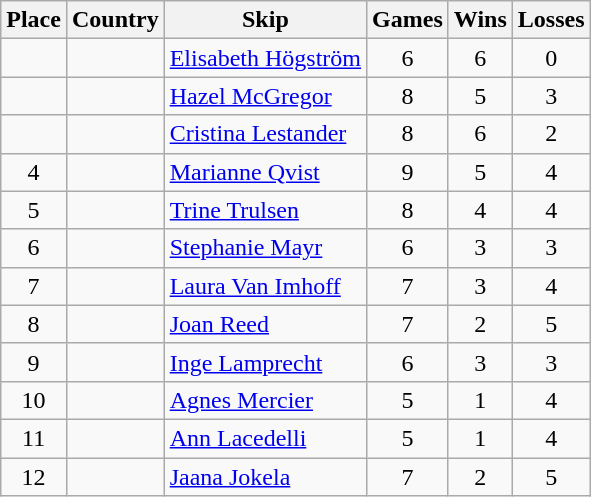<table class="wikitable" style="text-align:center">
<tr>
<th>Place</th>
<th>Country</th>
<th>Skip</th>
<th>Games</th>
<th>Wins</th>
<th>Losses</th>
</tr>
<tr>
<td></td>
<td align=left></td>
<td align=left><a href='#'>Elisabeth Högström</a></td>
<td>6</td>
<td>6</td>
<td>0</td>
</tr>
<tr>
<td></td>
<td align=left></td>
<td align=left><a href='#'>Hazel McGregor</a></td>
<td>8</td>
<td>5</td>
<td>3</td>
</tr>
<tr>
<td></td>
<td align=left></td>
<td align=left><a href='#'>Cristina Lestander</a></td>
<td>8</td>
<td>6</td>
<td>2</td>
</tr>
<tr>
<td>4</td>
<td align=left></td>
<td align=left><a href='#'>Marianne Qvist</a></td>
<td>9</td>
<td>5</td>
<td>4</td>
</tr>
<tr>
<td>5</td>
<td align=left></td>
<td align=left><a href='#'>Trine Trulsen</a></td>
<td>8</td>
<td>4</td>
<td>4</td>
</tr>
<tr>
<td>6</td>
<td align=left></td>
<td align=left><a href='#'>Stephanie Mayr</a></td>
<td>6</td>
<td>3</td>
<td>3</td>
</tr>
<tr>
<td>7</td>
<td align=left></td>
<td align=left><a href='#'>Laura Van Imhoff</a></td>
<td>7</td>
<td>3</td>
<td>4</td>
</tr>
<tr>
<td>8</td>
<td align=left></td>
<td align=left><a href='#'>Joan Reed</a></td>
<td>7</td>
<td>2</td>
<td>5</td>
</tr>
<tr>
<td>9</td>
<td align=left></td>
<td align=left><a href='#'>Inge Lamprecht</a></td>
<td>6</td>
<td>3</td>
<td>3</td>
</tr>
<tr>
<td>10</td>
<td align=left></td>
<td align=left><a href='#'>Agnes Mercier</a></td>
<td>5</td>
<td>1</td>
<td>4</td>
</tr>
<tr>
<td>11</td>
<td align=left></td>
<td align=left><a href='#'>Ann Lacedelli</a></td>
<td>5</td>
<td>1</td>
<td>4</td>
</tr>
<tr>
<td>12</td>
<td align=left></td>
<td align=left><a href='#'>Jaana Jokela</a></td>
<td>7</td>
<td>2</td>
<td>5</td>
</tr>
</table>
